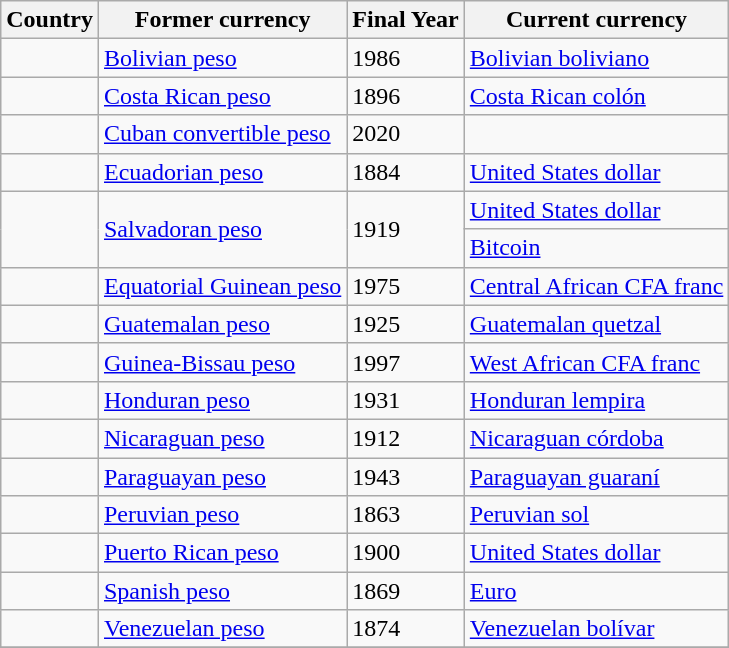<table class="wikitable sortable">
<tr>
<th>Country</th>
<th>Former currency</th>
<th>Final Year</th>
<th>Current currency</th>
</tr>
<tr ->
<td></td>
<td><a href='#'>Bolivian peso</a></td>
<td>1986</td>
<td><a href='#'>Bolivian boliviano</a></td>
</tr>
<tr ->
<td></td>
<td><a href='#'>Costa Rican peso</a></td>
<td>1896</td>
<td><a href='#'>Costa Rican colón</a></td>
</tr>
<tr>
<td></td>
<td><a href='#'>Cuban convertible peso</a></td>
<td>2020</td>
<td></td>
</tr>
<tr ->
<td></td>
<td><a href='#'>Ecuadorian peso</a></td>
<td>1884</td>
<td><a href='#'>United States dollar</a></td>
</tr>
<tr ->
<td rowspan=2></td>
<td rowspan=2><a href='#'>Salvadoran peso</a></td>
<td rowspan=2>1919</td>
<td><a href='#'>United States dollar</a></td>
</tr>
<tr>
<td><a href='#'>Bitcoin</a></td>
</tr>
<tr ->
<td></td>
<td><a href='#'>Equatorial Guinean peso</a></td>
<td>1975</td>
<td><a href='#'>Central African CFA franc</a></td>
</tr>
<tr ->
<td></td>
<td><a href='#'>Guatemalan peso</a></td>
<td>1925</td>
<td><a href='#'>Guatemalan quetzal</a></td>
</tr>
<tr ->
<td></td>
<td><a href='#'>Guinea-Bissau peso</a></td>
<td>1997</td>
<td><a href='#'>West African CFA franc</a></td>
</tr>
<tr ->
<td></td>
<td><a href='#'>Honduran peso</a></td>
<td>1931</td>
<td><a href='#'>Honduran lempira</a></td>
</tr>
<tr ->
<td></td>
<td><a href='#'>Nicaraguan peso</a></td>
<td>1912</td>
<td><a href='#'>Nicaraguan córdoba</a></td>
</tr>
<tr ->
<td></td>
<td><a href='#'>Paraguayan peso</a></td>
<td>1943</td>
<td><a href='#'>Paraguayan guaraní</a></td>
</tr>
<tr ->
<td></td>
<td><a href='#'>Peruvian peso</a></td>
<td>1863</td>
<td><a href='#'>Peruvian sol</a></td>
</tr>
<tr ->
<td></td>
<td><a href='#'>Puerto Rican peso</a></td>
<td>1900</td>
<td><a href='#'>United States dollar</a></td>
</tr>
<tr ->
<td></td>
<td><a href='#'>Spanish peso</a></td>
<td>1869</td>
<td><a href='#'>Euro</a></td>
</tr>
<tr ->
<td></td>
<td><a href='#'>Venezuelan peso</a></td>
<td>1874</td>
<td><a href='#'>Venezuelan bolívar</a></td>
</tr>
<tr ->
</tr>
</table>
